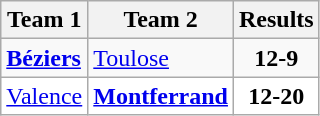<table class="wikitable">
<tr>
<th>Team 1</th>
<th>Team 2</th>
<th>Results</th>
</tr>
<tr>
<td><strong><a href='#'>Béziers</a></strong></td>
<td><a href='#'>Toulose</a></td>
<td align="center"><strong>12-9</strong></td>
</tr>
<tr bgcolor="white">
<td><a href='#'>Valence</a></td>
<td><strong><a href='#'>Montferrand</a></strong></td>
<td align="center"><strong>12-20</strong></td>
</tr>
</table>
